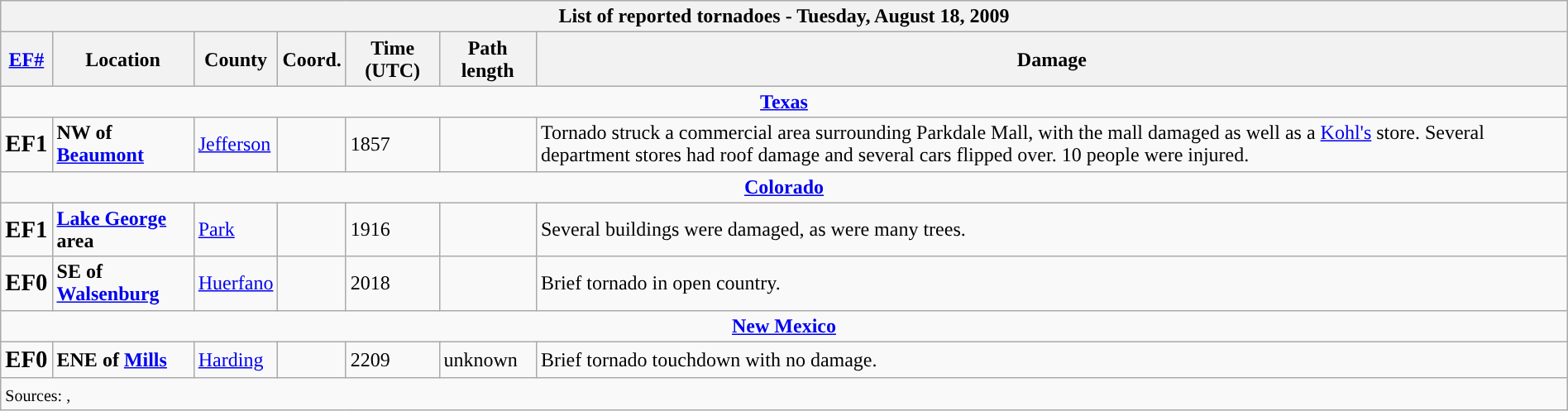<table class="wikitable collapsible" style="width:100%;">
<tr>
<th colspan="7">List of reported tornadoes - Tuesday, August 18, 2009</th>
</tr>
<tr>
<th><a href='#'>EF#</a></th>
<th>Location</th>
<th>County</th>
<th>Coord.</th>
<th>Time (UTC)</th>
<th>Path length</th>
<th>Damage</th>
</tr>
<tr>
<td colspan="7" style="text-align:center;"><strong><a href='#'>Texas</a></strong></td>
</tr>
<tr>
<td><big><strong>EF1</strong></big></td>
<td><strong>NW of <a href='#'>Beaumont</a></strong></td>
<td><a href='#'>Jefferson</a></td>
<td></td>
<td>1857</td>
<td></td>
<td>Tornado struck a commercial area surrounding Parkdale Mall, with the mall damaged as well as a <a href='#'>Kohl's</a> store. Several department stores had roof damage and several cars flipped over. 10 people were injured.</td>
</tr>
<tr>
<td colspan="7" style="text-align:center;"><strong><a href='#'>Colorado</a></strong></td>
</tr>
<tr>
<td><big><strong>EF1</strong></big></td>
<td><strong><a href='#'>Lake George</a> area</strong></td>
<td><a href='#'>Park</a></td>
<td></td>
<td>1916</td>
<td></td>
<td>Several buildings were damaged, as were many trees.</td>
</tr>
<tr>
<td><big><strong>EF0</strong></big></td>
<td><strong>SE of <a href='#'>Walsenburg</a></strong></td>
<td><a href='#'>Huerfano</a></td>
<td></td>
<td>2018</td>
<td></td>
<td>Brief tornado in open country.</td>
</tr>
<tr>
<td colspan="7" style="text-align:center;"><strong><a href='#'>New Mexico</a></strong></td>
</tr>
<tr>
<td><big><strong>EF0</strong></big></td>
<td><strong>ENE of <a href='#'>Mills</a></strong></td>
<td><a href='#'>Harding</a></td>
<td></td>
<td>2209</td>
<td>unknown</td>
<td>Brief tornado touchdown with no damage.</td>
</tr>
<tr>
<td colspan="7"><small>Sources: , </small></td>
</tr>
</table>
